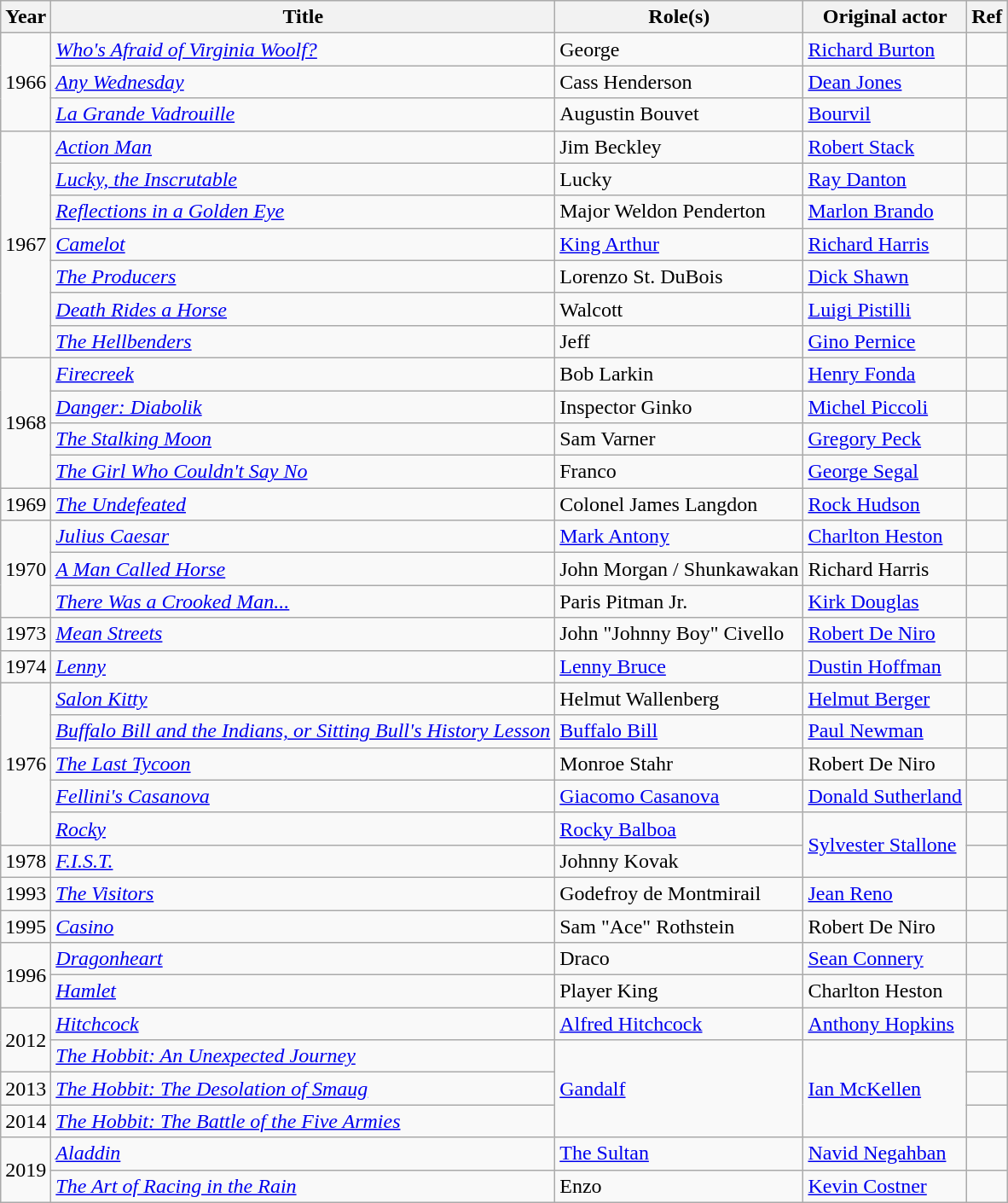<table class="wikitable plainrowheaders sortable">
<tr>
<th scope="col">Year</th>
<th scope="col">Title</th>
<th scope="col">Role(s)</th>
<th scope="col">Original actor</th>
<th scope="col" class="unsortable">Ref</th>
</tr>
<tr>
<td rowspan="3">1966</td>
<td><em><a href='#'>Who's Afraid of Virginia Woolf?</a></em></td>
<td>George</td>
<td><a href='#'>Richard Burton</a></td>
<td></td>
</tr>
<tr>
<td><em><a href='#'>Any Wednesday</a></em></td>
<td>Cass Henderson</td>
<td><a href='#'>Dean Jones</a></td>
<td></td>
</tr>
<tr>
<td><em><a href='#'>La Grande Vadrouille</a></em></td>
<td>Augustin Bouvet</td>
<td><a href='#'>Bourvil</a></td>
<td></td>
</tr>
<tr>
<td rowspan="7">1967</td>
<td><em><a href='#'>Action Man</a></em></td>
<td>Jim Beckley</td>
<td><a href='#'>Robert Stack</a></td>
<td></td>
</tr>
<tr>
<td><em><a href='#'>Lucky, the Inscrutable</a></em></td>
<td>Lucky</td>
<td><a href='#'>Ray Danton</a></td>
<td></td>
</tr>
<tr>
<td><em><a href='#'>Reflections in a Golden Eye</a></em></td>
<td>Major Weldon Penderton</td>
<td><a href='#'>Marlon Brando</a></td>
<td></td>
</tr>
<tr>
<td><em><a href='#'>Camelot</a></em></td>
<td><a href='#'>King Arthur</a></td>
<td><a href='#'>Richard Harris</a></td>
<td></td>
</tr>
<tr>
<td><em><a href='#'>The Producers</a></em></td>
<td>Lorenzo St. DuBois</td>
<td><a href='#'>Dick Shawn</a></td>
<td></td>
</tr>
<tr>
<td><em><a href='#'>Death Rides a Horse</a></em></td>
<td>Walcott</td>
<td><a href='#'>Luigi Pistilli</a></td>
<td></td>
</tr>
<tr>
<td><em><a href='#'>The Hellbenders</a></em></td>
<td>Jeff</td>
<td><a href='#'>Gino Pernice</a></td>
<td></td>
</tr>
<tr>
<td rowspan="4">1968</td>
<td><em><a href='#'>Firecreek</a></em></td>
<td>Bob Larkin</td>
<td><a href='#'>Henry Fonda</a></td>
<td></td>
</tr>
<tr>
<td><em><a href='#'>Danger: Diabolik</a></em></td>
<td>Inspector Ginko</td>
<td><a href='#'>Michel Piccoli</a></td>
<td></td>
</tr>
<tr>
<td><em><a href='#'>The Stalking Moon</a></em></td>
<td>Sam Varner</td>
<td><a href='#'>Gregory Peck</a></td>
<td></td>
</tr>
<tr>
<td><em><a href='#'>The Girl Who Couldn't Say No</a></em></td>
<td>Franco</td>
<td><a href='#'>George Segal</a></td>
<td></td>
</tr>
<tr>
<td>1969</td>
<td><em><a href='#'>The Undefeated</a></em></td>
<td>Colonel James Langdon</td>
<td><a href='#'>Rock Hudson</a></td>
<td></td>
</tr>
<tr>
<td rowspan="3">1970</td>
<td><em><a href='#'>Julius Caesar</a></em></td>
<td><a href='#'>Mark Antony</a></td>
<td><a href='#'>Charlton Heston</a></td>
<td></td>
</tr>
<tr>
<td><em><a href='#'>A Man Called Horse</a></em></td>
<td>John Morgan / Shunkawakan</td>
<td>Richard Harris</td>
<td></td>
</tr>
<tr>
<td><em><a href='#'>There Was a Crooked Man...</a></em></td>
<td>Paris Pitman Jr.</td>
<td><a href='#'>Kirk Douglas</a></td>
<td></td>
</tr>
<tr>
<td>1973</td>
<td><em><a href='#'>Mean Streets</a></em></td>
<td>John "Johnny Boy" Civello</td>
<td><a href='#'>Robert De Niro</a></td>
<td></td>
</tr>
<tr>
<td>1974</td>
<td><em><a href='#'>Lenny</a></em></td>
<td><a href='#'>Lenny Bruce</a></td>
<td><a href='#'>Dustin Hoffman</a></td>
<td></td>
</tr>
<tr>
<td rowspan="5">1976</td>
<td><em><a href='#'>Salon Kitty</a></em></td>
<td>Helmut Wallenberg</td>
<td><a href='#'>Helmut Berger</a></td>
<td></td>
</tr>
<tr>
<td><em><a href='#'>Buffalo Bill and the Indians, or Sitting Bull's History Lesson</a></em></td>
<td><a href='#'>Buffalo Bill</a></td>
<td><a href='#'>Paul Newman</a></td>
<td></td>
</tr>
<tr>
<td><em><a href='#'>The Last Tycoon</a></em></td>
<td>Monroe Stahr</td>
<td>Robert De Niro</td>
<td></td>
</tr>
<tr>
<td><em><a href='#'>Fellini's Casanova</a></em></td>
<td><a href='#'>Giacomo Casanova</a></td>
<td><a href='#'>Donald Sutherland</a></td>
<td></td>
</tr>
<tr>
<td><em><a href='#'>Rocky</a></em></td>
<td><a href='#'>Rocky Balboa</a></td>
<td rowspan="2"><a href='#'>Sylvester Stallone</a></td>
<td></td>
</tr>
<tr>
<td>1978</td>
<td><em><a href='#'>F.I.S.T.</a></em></td>
<td>Johnny Kovak</td>
<td></td>
</tr>
<tr>
<td>1993</td>
<td><em><a href='#'>The Visitors</a></em></td>
<td>Godefroy de Montmirail</td>
<td><a href='#'>Jean Reno</a></td>
<td></td>
</tr>
<tr>
<td>1995</td>
<td><em><a href='#'>Casino</a></em></td>
<td>Sam "Ace" Rothstein</td>
<td>Robert De Niro</td>
<td></td>
</tr>
<tr>
<td rowspan="2">1996</td>
<td><em><a href='#'>Dragonheart</a></em></td>
<td>Draco</td>
<td><a href='#'>Sean Connery</a></td>
<td></td>
</tr>
<tr>
<td><em><a href='#'>Hamlet</a></em></td>
<td>Player King</td>
<td>Charlton Heston</td>
<td></td>
</tr>
<tr>
<td rowspan="2">2012</td>
<td><em><a href='#'>Hitchcock</a></em></td>
<td><a href='#'>Alfred Hitchcock</a></td>
<td><a href='#'>Anthony Hopkins</a></td>
<td></td>
</tr>
<tr>
<td><em><a href='#'>The Hobbit: An Unexpected Journey</a></em></td>
<td rowspan="3"><a href='#'>Gandalf</a></td>
<td rowspan="3"><a href='#'>Ian McKellen</a></td>
<td></td>
</tr>
<tr>
<td>2013</td>
<td><em><a href='#'>The Hobbit: The Desolation of Smaug</a></em></td>
<td></td>
</tr>
<tr>
<td>2014</td>
<td><em><a href='#'>The Hobbit: The Battle of the Five Armies</a></em></td>
<td></td>
</tr>
<tr>
<td rowspan="2">2019</td>
<td><em><a href='#'>Aladdin</a></em></td>
<td><a href='#'>The Sultan</a></td>
<td><a href='#'>Navid Negahban</a></td>
<td></td>
</tr>
<tr>
<td><em><a href='#'>The Art of Racing in the Rain</a></em></td>
<td>Enzo</td>
<td><a href='#'>Kevin Costner</a></td>
<td></td>
</tr>
</table>
